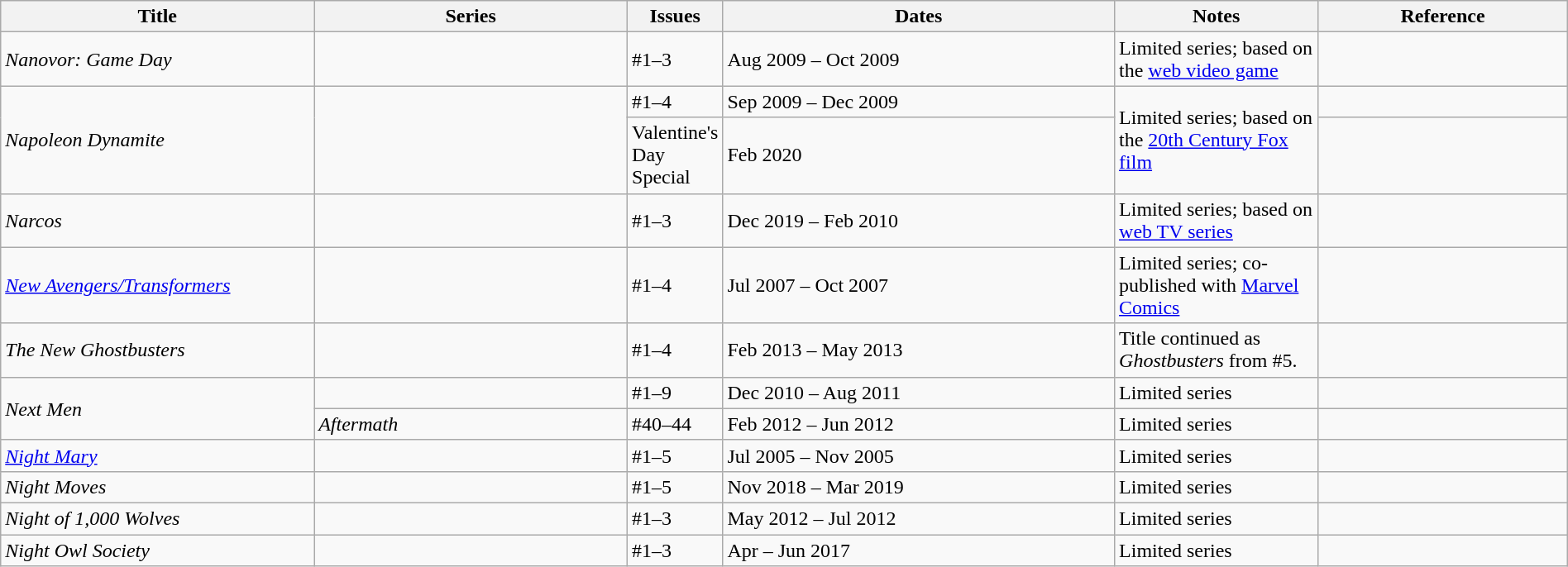<table class="wikitable sortable" style="width:100%;">
<tr>
<th width=20%>Title</th>
<th width=20%>Series</th>
<th width=5%>Issues</th>
<th width=25%>Dates</th>
<th width=13%>Notes</th>
<th>Reference</th>
</tr>
<tr>
<td><em>Nanovor: Game Day</em></td>
<td></td>
<td>#1–3</td>
<td>Aug 2009 – Oct 2009</td>
<td>Limited series; based on the <a href='#'>web video game</a></td>
<td></td>
</tr>
<tr>
<td rowspan=2><em>Napoleon Dynamite</em></td>
<td rowspan=2></td>
<td>#1–4</td>
<td>Sep 2009 – Dec 2009</td>
<td rowspan=2>Limited series; based on the <a href='#'>20th Century Fox film</a></td>
<td></td>
</tr>
<tr>
<td>Valentine's Day Special</td>
<td>Feb 2020</td>
<td></td>
</tr>
<tr>
<td><em>Narcos</em></td>
<td></td>
<td>#1–3</td>
<td>Dec 2019 – Feb 2010</td>
<td>Limited series; based on <a href='#'>web TV series</a></td>
<td></td>
</tr>
<tr>
<td><em><a href='#'>New Avengers/Transformers</a></em></td>
<td></td>
<td>#1–4</td>
<td>Jul 2007 – Oct 2007</td>
<td>Limited series; co-published with <a href='#'>Marvel Comics</a></td>
<td></td>
</tr>
<tr>
<td><em>The New Ghostbusters</em></td>
<td></td>
<td>#1–4</td>
<td>Feb 2013 – May 2013</td>
<td>Title continued as <em>Ghostbusters</em> from #5.</td>
<td></td>
</tr>
<tr>
<td rowspan=2><em>Next Men</em></td>
<td></td>
<td>#1–9</td>
<td>Dec 2010 – Aug 2011</td>
<td>Limited series</td>
<td></td>
</tr>
<tr>
<td><em>Aftermath</em></td>
<td>#40–44</td>
<td>Feb 2012 – Jun 2012</td>
<td>Limited series</td>
<td></td>
</tr>
<tr>
<td><em><a href='#'>Night Mary</a></em></td>
<td></td>
<td>#1–5</td>
<td>Jul 2005 – Nov 2005</td>
<td>Limited series</td>
<td></td>
</tr>
<tr>
<td><em>Night Moves</em></td>
<td></td>
<td>#1–5</td>
<td>Nov 2018 – Mar 2019</td>
<td>Limited series</td>
<td></td>
</tr>
<tr>
<td><em>Night of 1,000 Wolves</em></td>
<td></td>
<td>#1–3</td>
<td>May 2012 – Jul 2012</td>
<td>Limited series</td>
<td></td>
</tr>
<tr>
<td><em>Night Owl Society</em></td>
<td></td>
<td>#1–3</td>
<td>Apr – Jun 2017</td>
<td>Limited series</td>
<td></td>
</tr>
</table>
